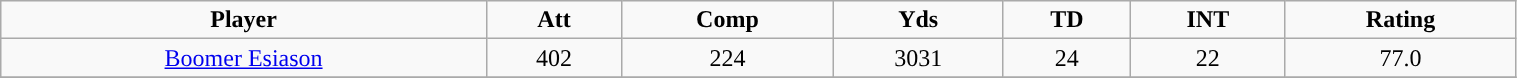<table class="wikitable" width="80%">
<tr align="center">
<td><strong>Player</strong></td>
<td><strong>Att</strong></td>
<td><strong>Comp</strong></td>
<td><strong>Yds</strong></td>
<td><strong>TD</strong></td>
<td><strong>INT</strong></td>
<td><strong>Rating</strong></td>
</tr>
<tr align="center" bgcolor="">
<td><a href='#'>Boomer Esiason</a></td>
<td>402</td>
<td>224</td>
<td>3031</td>
<td>24</td>
<td>22</td>
<td>77.0</td>
</tr>
<tr align="center" bgcolor="">
</tr>
</table>
